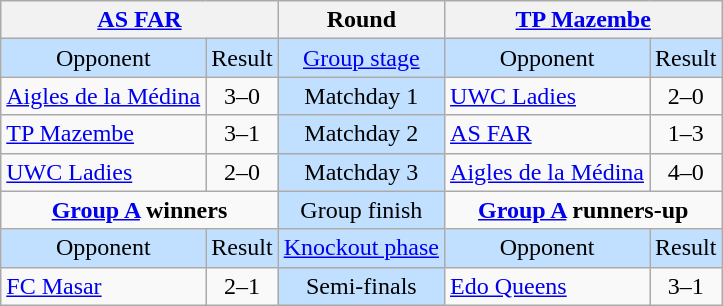<table class="wikitable" style="text-align:center">
<tr>
<th colspan="4"> <a href='#'>AS FAR</a></th>
<th>Round</th>
<th colspan="4"> <a href='#'>TP Mazembe</a></th>
</tr>
<tr style="background:#C1E0FF">
<td>Opponent</td>
<td colspan="3">Result</td>
<td><a href='#'>Group stage</a></td>
<td>Opponent</td>
<td colspan="3">Result</td>
</tr>
<tr>
<td style="text-align:left"> <a href='#'>Aigles de la Médina</a></td>
<td colspan="3">3–0</td>
<td style="background:#C1E0FF">Matchday 1</td>
<td style="text-align:left"> <a href='#'>UWC Ladies</a></td>
<td colspan="3">2–0</td>
</tr>
<tr>
<td style="text-align:left"> <a href='#'>TP Mazembe</a></td>
<td colspan="3">3–1</td>
<td style="background:#C1E0FF">Matchday 2</td>
<td style="text-align:left"> <a href='#'>AS FAR</a></td>
<td colspan="3">1–3</td>
</tr>
<tr>
<td style="text-align:left"> <a href='#'>UWC Ladies</a></td>
<td colspan="3">2–0</td>
<td style="background:#C1E0FF">Matchday 3</td>
<td style="text-align:left"> <a href='#'>Aigles de la Médina</a></td>
<td colspan="3">4–0</td>
</tr>
<tr>
<td colspan="4" style="vertical-align:top"><strong><a href='#'>Group A</a> winners</strong></td>
<td style="background:#C1E0FF">Group finish</td>
<td colspan="4" style="vertical-align:top"><strong><a href='#'>Group A</a> runners-up</strong></td>
</tr>
<tr style="background:#C1E0FF">
<td>Opponent</td>
<td colspan="3">Result</td>
<td><a href='#'>Knockout phase</a></td>
<td>Opponent</td>
<td colspan="3">Result</td>
</tr>
<tr>
<td style="text-align:left"> <a href='#'>FC Masar</a></td>
<td colspan="3">2–1</td>
<td style="background:#C1E0FF">Semi-finals</td>
<td style="text-align:left"> <a href='#'>Edo Queens</a></td>
<td colspan="3">3–1 </td>
</tr>
</table>
